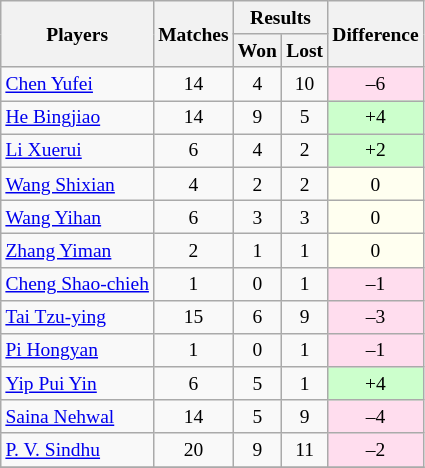<table class=wikitable style="text-align:center; font-size:small">
<tr>
<th rowspan="2">Players</th>
<th rowspan="2">Matches</th>
<th colspan="2">Results</th>
<th rowspan="2">Difference</th>
</tr>
<tr>
<th>Won</th>
<th>Lost</th>
</tr>
<tr>
<td align="left"> <a href='#'>Chen Yufei</a></td>
<td>14</td>
<td>4</td>
<td>10</td>
<td bgcolor="#ffddee">–6</td>
</tr>
<tr>
<td align="left"> <a href='#'>He Bingjiao</a></td>
<td>14</td>
<td>9</td>
<td>5</td>
<td bgcolor="#ccffcc">+4</td>
</tr>
<tr>
<td align="left"> <a href='#'>Li Xuerui</a></td>
<td>6</td>
<td>4</td>
<td>2</td>
<td bgcolor="#ccffcc">+2</td>
</tr>
<tr>
<td align="left"> <a href='#'>Wang Shixian</a></td>
<td>4</td>
<td>2</td>
<td>2</td>
<td bgcolor="#fffff0">0</td>
</tr>
<tr>
<td align="left"> <a href='#'>Wang Yihan</a></td>
<td>6</td>
<td>3</td>
<td>3</td>
<td bgcolor="#fffff0">0</td>
</tr>
<tr>
<td align="left"> <a href='#'>Zhang Yiman</a></td>
<td>2</td>
<td>1</td>
<td>1</td>
<td bgcolor="#fffff0">0</td>
</tr>
<tr>
<td align="left"> <a href='#'>Cheng Shao-chieh</a></td>
<td>1</td>
<td>0</td>
<td>1</td>
<td bgcolor="#ffddee">–1</td>
</tr>
<tr>
<td align="left"> <a href='#'>Tai Tzu-ying</a></td>
<td>15</td>
<td>6</td>
<td>9</td>
<td bgcolor="#ffddee">–3</td>
</tr>
<tr>
<td align="left"> <a href='#'>Pi Hongyan</a></td>
<td>1</td>
<td>0</td>
<td>1</td>
<td bgcolor="#ffddee">–1</td>
</tr>
<tr>
<td align="left"> <a href='#'>Yip Pui Yin</a></td>
<td>6</td>
<td>5</td>
<td>1</td>
<td bgcolor="#ccffcc">+4</td>
</tr>
<tr>
<td align="left"> <a href='#'>Saina Nehwal</a></td>
<td>14</td>
<td>5</td>
<td>9</td>
<td bgcolor="#ffddee">–4</td>
</tr>
<tr>
<td align="left"> <a href='#'>P. V. Sindhu</a></td>
<td>20</td>
<td>9</td>
<td>11</td>
<td bgcolor="#ffddee">–2</td>
</tr>
<tr>
</tr>
</table>
